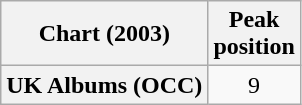<table class="wikitable plainrowheaders" style="text-align:center">
<tr>
<th scope="col">Chart (2003)</th>
<th scope="col">Peak<br>position</th>
</tr>
<tr>
<th scope="row">UK Albums (OCC)</th>
<td style="text-align:center;">9</td>
</tr>
</table>
